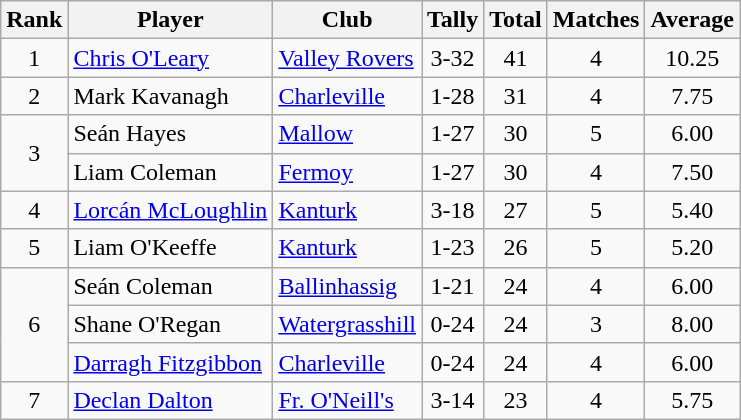<table class="wikitable">
<tr>
<th>Rank</th>
<th>Player</th>
<th>Club</th>
<th>Tally</th>
<th>Total</th>
<th>Matches</th>
<th>Average</th>
</tr>
<tr>
<td rowspan=1 align=center>1</td>
<td><a href='#'>Chris O'Leary</a></td>
<td><a href='#'>Valley Rovers</a></td>
<td align=center>3-32</td>
<td align=center>41</td>
<td align=center>4</td>
<td align=center>10.25</td>
</tr>
<tr>
<td rowspan=1 align=center>2</td>
<td>Mark Kavanagh</td>
<td><a href='#'>Charleville</a></td>
<td align=center>1-28</td>
<td align=center>31</td>
<td align=center>4</td>
<td align=center>7.75</td>
</tr>
<tr>
<td rowspan=2 align=center>3</td>
<td>Seán Hayes</td>
<td><a href='#'>Mallow</a></td>
<td align=center>1-27</td>
<td align=center>30</td>
<td align=center>5</td>
<td align=center>6.00</td>
</tr>
<tr>
<td>Liam Coleman</td>
<td><a href='#'>Fermoy</a></td>
<td align=center>1-27</td>
<td align=center>30</td>
<td align=center>4</td>
<td align=center>7.50</td>
</tr>
<tr>
<td rowspan=1 align=center>4</td>
<td><a href='#'>Lorcán McLoughlin</a></td>
<td><a href='#'>Kanturk</a></td>
<td align=center>3-18</td>
<td align=center>27</td>
<td align=center>5</td>
<td align=center>5.40</td>
</tr>
<tr>
<td rowspan=1 align=center>5</td>
<td>Liam O'Keeffe</td>
<td><a href='#'>Kanturk</a></td>
<td align=center>1-23</td>
<td align=center>26</td>
<td align=center>5</td>
<td align=center>5.20</td>
</tr>
<tr>
<td rowspan=3 align=center>6</td>
<td>Seán Coleman</td>
<td><a href='#'>Ballinhassig</a></td>
<td align=center>1-21</td>
<td align=center>24</td>
<td align=center>4</td>
<td align=center>6.00</td>
</tr>
<tr>
<td>Shane O'Regan</td>
<td><a href='#'>Watergrasshill</a></td>
<td align=center>0-24</td>
<td align=center>24</td>
<td align=center>3</td>
<td align=center>8.00</td>
</tr>
<tr>
<td><a href='#'>Darragh Fitzgibbon</a></td>
<td><a href='#'>Charleville</a></td>
<td align=center>0-24</td>
<td align=center>24</td>
<td align=center>4</td>
<td align=center>6.00</td>
</tr>
<tr>
<td rowspan=1 align=center>7</td>
<td><a href='#'>Declan Dalton</a></td>
<td><a href='#'>Fr. O'Neill's</a></td>
<td align=center>3-14</td>
<td align=center>23</td>
<td align=center>4</td>
<td align=center>5.75</td>
</tr>
</table>
